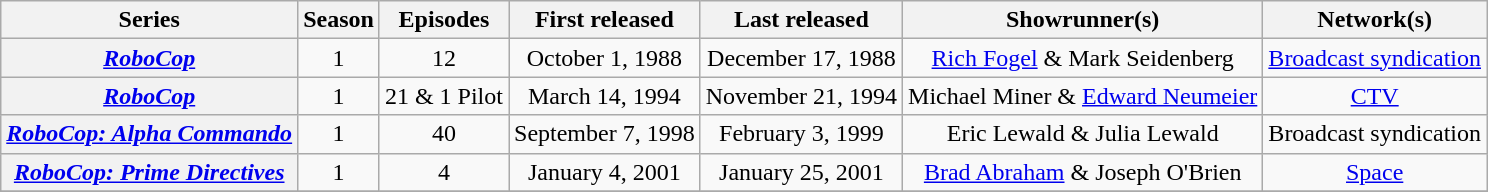<table class="wikitable plainrowheaders" style="text-align:center;">
<tr>
<th>Series</th>
<th>Season</th>
<th>Episodes</th>
<th>First released</th>
<th>Last released</th>
<th>Showrunner(s)</th>
<th>Network(s)</th>
</tr>
<tr>
<th scope="row"><em><a href='#'>RoboCop</a></em></th>
<td>1</td>
<td>12</td>
<td>October 1, 1988</td>
<td>December 17, 1988</td>
<td><a href='#'>Rich Fogel</a> & Mark Seidenberg</td>
<td><a href='#'>Broadcast syndication</a></td>
</tr>
<tr>
<th scope="row"><em><a href='#'>RoboCop</a></em></th>
<td>1</td>
<td>21 & 1 Pilot</td>
<td>March 14, 1994</td>
<td>November 21, 1994</td>
<td>Michael Miner & <a href='#'>Edward Neumeier</a></td>
<td><a href='#'>CTV</a></td>
</tr>
<tr>
<th scope="row"><em><a href='#'>RoboCop: Alpha Commando</a></em></th>
<td>1</td>
<td>40</td>
<td>September 7, 1998</td>
<td>February 3, 1999</td>
<td>Eric Lewald & Julia Lewald</td>
<td>Broadcast syndication</td>
</tr>
<tr>
<th scope="row"><em><a href='#'>RoboCop: Prime Directives</a></em></th>
<td>1</td>
<td>4</td>
<td>January 4, 2001</td>
<td>January 25, 2001</td>
<td><a href='#'>Brad Abraham</a> & Joseph O'Brien</td>
<td><a href='#'>Space</a></td>
</tr>
<tr>
</tr>
</table>
